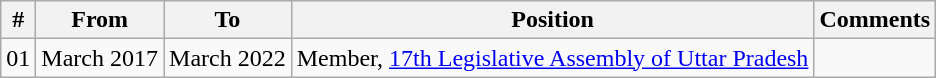<table class="wikitable sortable">
<tr>
<th>#</th>
<th>From</th>
<th>To</th>
<th>Position</th>
<th>Comments</th>
</tr>
<tr>
<td>01</td>
<td>March 2017</td>
<td>March 2022</td>
<td>Member, <a href='#'>17th Legislative Assembly of Uttar Pradesh</a></td>
<td></td>
</tr>
</table>
